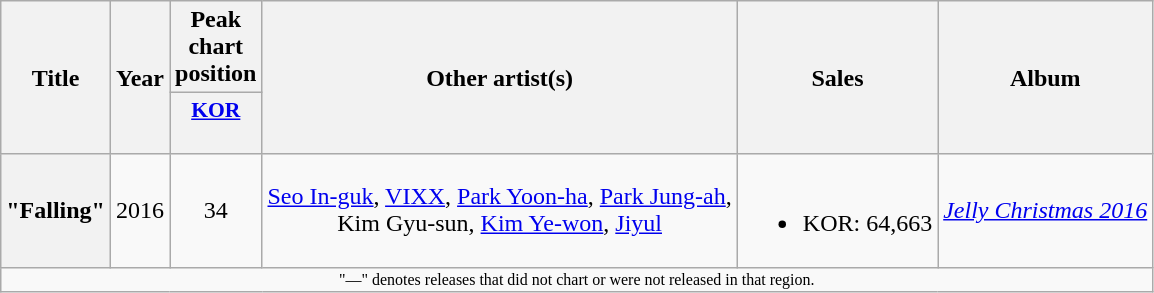<table class="wikitable plainrowheaders" style="text-align:center;">
<tr>
<th scope="col" rowspan="2">Title</th>
<th scope="col" rowspan="2">Year</th>
<th scope="col" colspan="1">Peak<br>chart<br>position</th>
<th scope="col" rowspan="2">Other artist(s)</th>
<th scope="col" rowspan="2">Sales<br></th>
<th scope="col" rowspan="2">Album</th>
</tr>
<tr>
<th style="width:3em;font-size:90%"><a href='#'>KOR</a><br><br></th>
</tr>
<tr>
<th scope="row">"Falling"<br></th>
<td>2016</td>
<td>34</td>
<td><a href='#'>Seo In-guk</a>, <a href='#'>VIXX</a>, <a href='#'>Park Yoon-ha</a>, <a href='#'>Park Jung-ah</a>,<br>Kim Gyu-sun, <a href='#'>Kim Ye-won</a>, <a href='#'>Jiyul</a></td>
<td><br><ul><li>KOR: 64,663</li></ul></td>
<td><em><a href='#'>Jelly Christmas 2016</a></em></td>
</tr>
<tr>
<td colspan="7" style="font-size:8pt;">"—" denotes releases that did not chart or were not released in that region.</td>
</tr>
</table>
